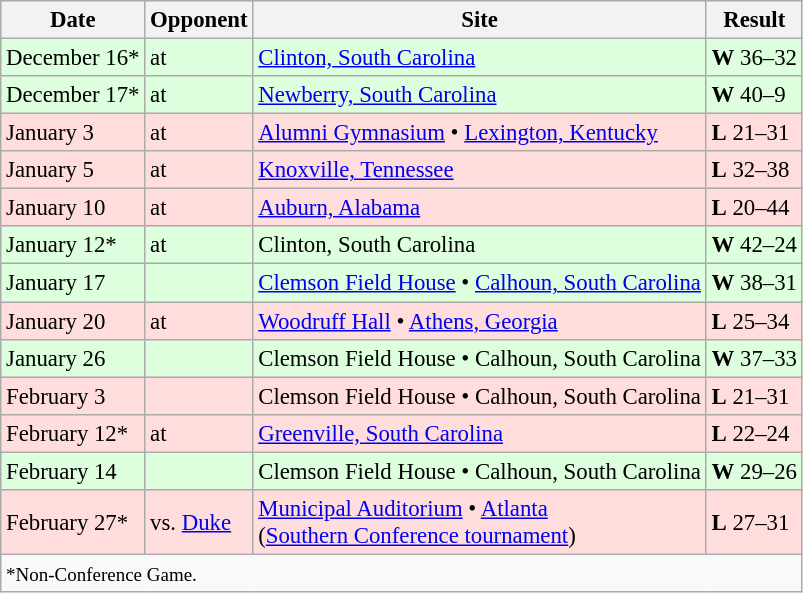<table class="wikitable" style="font-size:95%;">
<tr>
<th>Date</th>
<th>Opponent</th>
<th>Site</th>
<th>Result</th>
</tr>
<tr style="background: #ddffdd;">
<td>December 16*</td>
<td>at </td>
<td><a href='#'>Clinton, South Carolina</a></td>
<td><strong>W</strong> 36–32</td>
</tr>
<tr style="background: #ddffdd;">
<td>December 17*</td>
<td>at </td>
<td><a href='#'>Newberry, South Carolina</a></td>
<td><strong>W</strong> 40–9</td>
</tr>
<tr style="background: #ffdddd;">
<td>January 3</td>
<td>at </td>
<td><a href='#'>Alumni Gymnasium</a> • <a href='#'>Lexington, Kentucky</a></td>
<td><strong>L</strong> 21–31</td>
</tr>
<tr style="background: #ffdddd;">
<td>January 5</td>
<td>at </td>
<td><a href='#'>Knoxville, Tennessee</a></td>
<td><strong>L</strong> 32–38</td>
</tr>
<tr style="background: #ffdddd;">
<td>January 10</td>
<td>at </td>
<td><a href='#'>Auburn, Alabama</a></td>
<td><strong>L</strong> 20–44</td>
</tr>
<tr style="background: #ddffdd;">
<td>January 12*</td>
<td>at </td>
<td>Clinton, South Carolina</td>
<td><strong>W</strong> 42–24</td>
</tr>
<tr style="background: #ddffdd;">
<td>January 17</td>
<td></td>
<td><a href='#'>Clemson Field House</a> • <a href='#'>Calhoun, South Carolina</a></td>
<td><strong>W</strong> 38–31</td>
</tr>
<tr style="background: #ffdddd;">
<td>January 20</td>
<td>at </td>
<td><a href='#'>Woodruff Hall</a> • <a href='#'>Athens, Georgia</a></td>
<td><strong>L</strong> 25–34</td>
</tr>
<tr style="background: #ddffdd;">
<td>January 26</td>
<td></td>
<td>Clemson Field House • Calhoun, South Carolina</td>
<td><strong>W</strong> 37–33</td>
</tr>
<tr style="background: #ffdddd;">
<td>February 3</td>
<td></td>
<td>Clemson Field House • Calhoun, South Carolina</td>
<td><strong>L</strong> 21–31</td>
</tr>
<tr style="background: #ffdddd;">
<td>February 12*</td>
<td>at </td>
<td><a href='#'>Greenville, South Carolina</a></td>
<td><strong>L</strong> 22–24</td>
</tr>
<tr style="background: #ddffdd;">
<td>February 14</td>
<td></td>
<td>Clemson Field House • Calhoun, South Carolina</td>
<td><strong>W</strong> 29–26</td>
</tr>
<tr style="background: #ffdddd;">
<td>February 27*</td>
<td>vs. <a href='#'>Duke</a></td>
<td><a href='#'>Municipal Auditorium</a> • <a href='#'>Atlanta</a><br>(<a href='#'>Southern Conference tournament</a>)</td>
<td><strong>L</strong> 27–31</td>
</tr>
<tr style="background:#f9f9f9;">
<td colspan=4><small>*Non-Conference Game.</small></td>
</tr>
</table>
